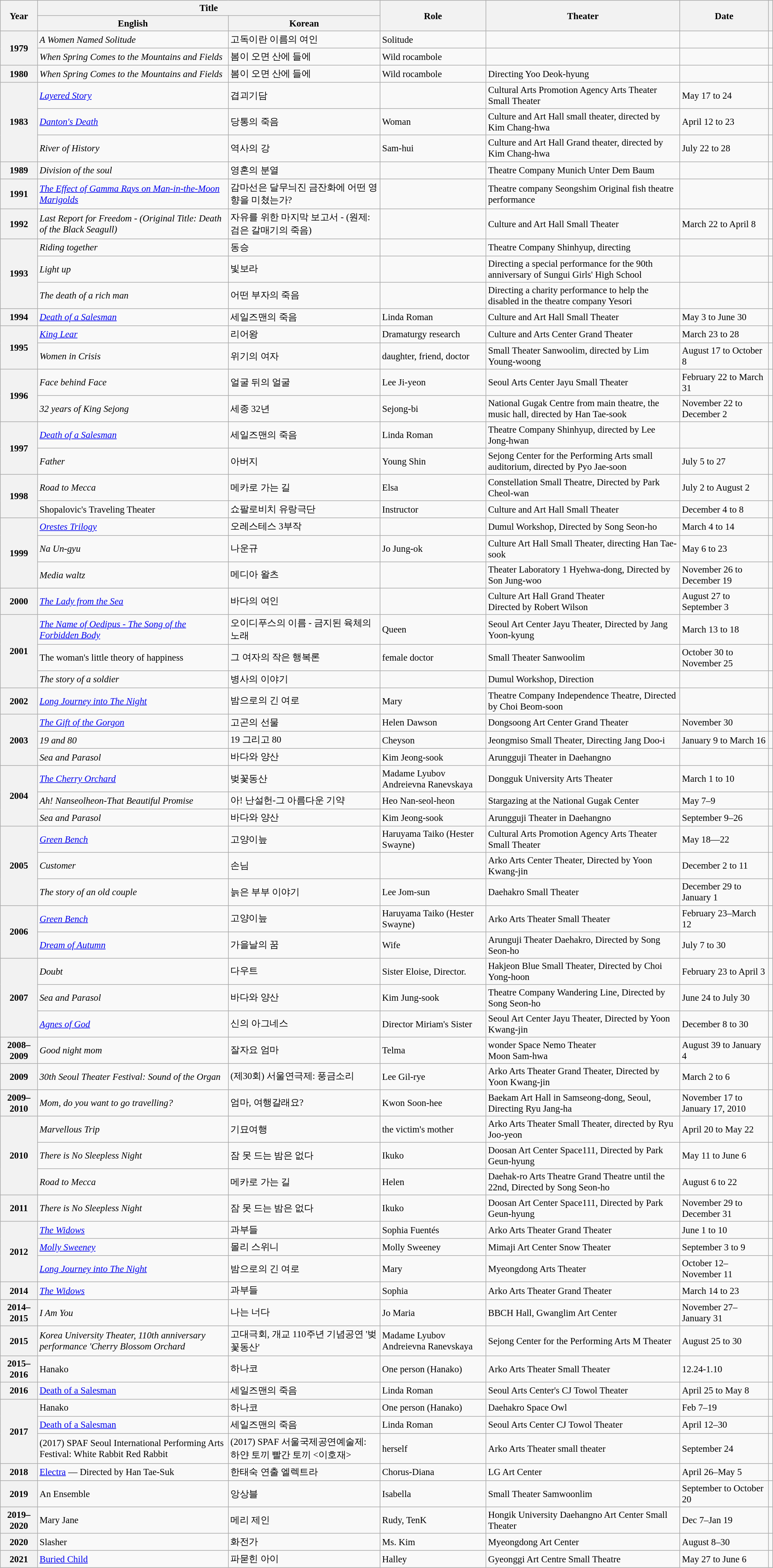<table class="wikitable sortable plainrowheaders" style="text-align:left; font-size:95%; padding:0 auto; width:100%; margin:auto">
<tr>
<th rowspan="2" scope="col">Year</th>
<th colspan="2" scope="col">Title</th>
<th rowspan="2" scope="col">Role</th>
<th rowspan="2" scope="col">Theater</th>
<th rowspan="2" scope="col">Date</th>
<th rowspan="2" scope="col" class="unsortable"></th>
</tr>
<tr>
<th>English</th>
<th>Korean</th>
</tr>
<tr>
<th rowspan="2" scope="row">1979</th>
<td><em>A Women Named Solitude</em></td>
<td>고독이란 이름의 여인</td>
<td>Solitude</td>
<td></td>
<td></td>
<td></td>
</tr>
<tr>
<td><em>When Spring Comes to the Mountains and Fields</em></td>
<td>봄이 오면 산에 들에</td>
<td>Wild rocambole</td>
<td></td>
<td></td>
<td></td>
</tr>
<tr>
<th scope="row">1980</th>
<td><em>When Spring Comes to the Mountains and Fields</em></td>
<td>봄이 오면 산에 들에</td>
<td>Wild rocambole</td>
<td>Directing Yoo Deok-hyung</td>
<td></td>
<td></td>
</tr>
<tr>
<th rowspan="3" scope="row">1983</th>
<td><em><a href='#'>Layered Story</a></em></td>
<td>겹괴기담</td>
<td></td>
<td>Cultural Arts Promotion Agency Arts Theater Small Theater</td>
<td>May 17 to 24</td>
<td></td>
</tr>
<tr>
<td><em><a href='#'>Danton's Death</a></em></td>
<td>당통의 죽음</td>
<td>Woman</td>
<td>Culture and Art Hall small theater, directed by Kim Chang-hwa</td>
<td>April 12 to 23</td>
<td></td>
</tr>
<tr>
<td><em>River of History</em></td>
<td>역사의 강</td>
<td>Sam-hui</td>
<td>Culture and Art Hall Grand theater, directed by Kim Chang-hwa</td>
<td>July 22 to 28</td>
<td></td>
</tr>
<tr>
<th scope="row">1989</th>
<td><em>Division of the soul</em></td>
<td>영혼의 분열</td>
<td></td>
<td>Theatre Company Munich Unter Dem Baum</td>
<td></td>
<td></td>
</tr>
<tr>
<th scope="row">1991</th>
<td><em><a href='#'>The Effect of Gamma Rays on Man-in-the-Moon Marigolds</a></em></td>
<td>감마선은 달무늬진 금잔화에 어떤 영향을 미쳤는가?</td>
<td></td>
<td>Theatre company Seongshim Original fish theatre performance</td>
<td></td>
<td></td>
</tr>
<tr>
<th scope="row">1992</th>
<td><em>Last Report for Freedom - (Original Title: Death of the Black Seagull)</em></td>
<td>자유를 위한 마지막 보고서 - (원제: 검은 갈매기의 죽음)</td>
<td></td>
<td>Culture and Art Hall Small Theater</td>
<td>March 22 to April 8</td>
<td></td>
</tr>
<tr>
<th rowspan="3" scope="row">1993</th>
<td><em>Riding together</em></td>
<td>동승</td>
<td></td>
<td>Theatre Company Shinhyup, directing</td>
<td></td>
<td></td>
</tr>
<tr>
<td><em>Light up</em></td>
<td>빛보라</td>
<td></td>
<td>Directing a special performance for the 90th anniversary of Sungui Girls' High School</td>
<td></td>
<td></td>
</tr>
<tr>
<td><em>The death of a rich man</em></td>
<td>어떤 부자의 죽음</td>
<td></td>
<td>Directing a charity performance to help the disabled in the theatre company Yesori</td>
<td></td>
<td></td>
</tr>
<tr>
<th scope="row">1994</th>
<td><em><a href='#'>Death of a Salesman</a></em></td>
<td>세일즈맨의 죽음</td>
<td>Linda Roman</td>
<td>Culture and Art Hall Small Theater</td>
<td>May 3 to June 30</td>
<td></td>
</tr>
<tr>
<th rowspan="2" scope="row">1995</th>
<td><em><a href='#'>King Lear</a></em></td>
<td>리어왕</td>
<td>Dramaturgy research</td>
<td>Culture and Arts Center Grand Theater</td>
<td>March 23 to 28</td>
<td></td>
</tr>
<tr>
<td><em>Women in Crisis</em></td>
<td>위기의 여자</td>
<td>daughter, friend, doctor</td>
<td>Small Theater Sanwoolim, directed by Lim Young-woong</td>
<td>August 17 to October 8</td>
<td></td>
</tr>
<tr>
<th rowspan="2" scope="row">1996</th>
<td><em>Face behind Face</em></td>
<td>얼굴 뒤의 얼굴</td>
<td>Lee Ji-yeon</td>
<td>Seoul Arts Center Jayu Small Theater</td>
<td>February 22 to March 31</td>
<td></td>
</tr>
<tr>
<td><em>32 years of King Sejong</em></td>
<td>세종 32년</td>
<td>Sejong-bi</td>
<td>National Gugak Centre from main theatre, the music hall, directed by Han Tae-sook</td>
<td>November 22 to December 2</td>
<td></td>
</tr>
<tr>
<th rowspan="2" scope="row">1997</th>
<td><em><a href='#'>Death of a Salesman</a></em></td>
<td>세일즈맨의 죽음</td>
<td>Linda Roman</td>
<td>Theatre Company Shinhyup, directed by Lee Jong-hwan</td>
<td></td>
<td></td>
</tr>
<tr>
<td><em>Father</em></td>
<td>아버지</td>
<td>Young Shin</td>
<td>Sejong Center for the Performing Arts small auditorium, directed by Pyo Jae-soon</td>
<td>July 5 to 27</td>
<td></td>
</tr>
<tr>
<th rowspan="2" scope="row">1998</th>
<td><em>Road to Mecca</em></td>
<td>메카로 가는 길</td>
<td>Elsa</td>
<td>Constellation Small Theatre, Directed by Park Cheol-wan</td>
<td>July 2 to August 2</td>
<td></td>
</tr>
<tr>
<td>Shopalovic's Traveling Theater</td>
<td>쇼팔로비치 유랑극단</td>
<td>Instructor</td>
<td>Culture and Art Hall Small Theater</td>
<td>December 4 to 8</td>
<td></td>
</tr>
<tr>
<th rowspan="3" scope="row">1999</th>
<td><em><a href='#'>Orestes Trilogy</a></em></td>
<td>오레스테스 3부작</td>
<td></td>
<td>Dumul Workshop, Directed by Song Seon-ho</td>
<td>March 4 to 14</td>
<td></td>
</tr>
<tr>
<td><em>Na Un-gyu</em></td>
<td>나운규</td>
<td>Jo Jung-ok</td>
<td>Culture Art Hall Small Theater, directing Han Tae-sook</td>
<td>May 6 to 23</td>
<td></td>
</tr>
<tr>
<td><em>Media waltz</em></td>
<td>메디아 왈츠</td>
<td></td>
<td>Theater Laboratory 1 Hyehwa-dong, Directed by Son Jung-woo</td>
<td>November 26 to December 19</td>
<td></td>
</tr>
<tr>
<th scope="row">2000</th>
<td><em><a href='#'>The Lady from the Sea</a></em></td>
<td>바다의 여인</td>
<td></td>
<td>Culture Art Hall Grand Theater<br>Directed by Robert Wilson</td>
<td>August 27 to September 3</td>
<td></td>
</tr>
<tr>
<th rowspan="3" scope="row">2001</th>
<td><a href='#'><em>The Name of Oedipus - The Song of the Forbidden Body</em></a></td>
<td>오이디푸스의 이름 - 금지된 육체의 노래</td>
<td>Queen</td>
<td>Seoul Art Center Jayu Theater, Directed by Jang Yoon-kyung</td>
<td>March 13 to 18</td>
<td></td>
</tr>
<tr>
<td>The woman's little theory of happiness</td>
<td>그 여자의 작은 행복론</td>
<td>female doctor</td>
<td>Small Theater Sanwoolim</td>
<td>October 30 to November 25</td>
<td></td>
</tr>
<tr>
<td><em>The story of a soldier</em></td>
<td>병사의 이야기</td>
<td></td>
<td>Dumul Workshop, Direction</td>
<td></td>
<td></td>
</tr>
<tr>
<th scope="row">2002</th>
<td><em><a href='#'>Long Journey into The Night</a></em></td>
<td>밤으로의 긴 여로</td>
<td>Mary</td>
<td>Theatre Company Independence Theatre, Directed by Choi Beom-soon</td>
<td></td>
<td></td>
</tr>
<tr>
<th rowspan="3" scope="row">2003</th>
<td><em><a href='#'>The Gift of the Gorgon</a></em></td>
<td>고곤의 선물</td>
<td>Helen Dawson</td>
<td>Dongsoong Art Center Grand Theater</td>
<td>November 30</td>
<td></td>
</tr>
<tr>
<td><em>19 and 80</em></td>
<td>19 그리고 80</td>
<td>Cheyson</td>
<td>Jeongmiso Small Theater, Directing Jang Doo-i</td>
<td>January 9 to March 16</td>
<td></td>
</tr>
<tr>
<td><em>Sea and Parasol</em></td>
<td>바다와 양산</td>
<td>Kim Jeong-sook</td>
<td>Arungguji Theater in Daehangno</td>
<td></td>
<td></td>
</tr>
<tr>
<th rowspan="3" scope="row">2004</th>
<td><em><a href='#'>The Cherry Orchard</a></em></td>
<td>벚꽃동산</td>
<td>Madame Lyubov Andreievna Ranevskaya</td>
<td>Dongguk University Arts Theater</td>
<td>March 1 to 10</td>
<td></td>
</tr>
<tr>
<td><em>Ah! Nanseolheon-That Beautiful Promise</em></td>
<td>아! 난설헌-그 아름다운 기약</td>
<td>Heo Nan-seol-heon</td>
<td>Stargazing at the National Gugak Center</td>
<td>May 7–9</td>
<td></td>
</tr>
<tr>
<td><em>Sea and Parasol</em></td>
<td>바다와 양산</td>
<td>Kim Jeong-sook</td>
<td>Arungguji Theater in Daehangno</td>
<td>September 9–26</td>
<td></td>
</tr>
<tr>
<th rowspan="3" scope="row">2005</th>
<td><em><a href='#'>Green Bench</a></em></td>
<td>고양이늪</td>
<td>Haruyama Taiko (Hester Swayne)</td>
<td>Cultural Arts Promotion Agency Arts Theater Small Theater</td>
<td>May 18—22</td>
<td></td>
</tr>
<tr>
<td><em>Customer</em></td>
<td>손님</td>
<td></td>
<td>Arko Arts Center Theater, Directed by Yoon Kwang-jin</td>
<td>December 2 to 11</td>
<td></td>
</tr>
<tr>
<td><em>The story of an old couple</em></td>
<td>늙은 부부 이야기</td>
<td>Lee Jom-sun</td>
<td>Daehakro Small Theater</td>
<td>December 29 to January 1</td>
<td></td>
</tr>
<tr>
<th rowspan="2" scope="row">2006</th>
<td><em><a href='#'>Green Bench</a></em></td>
<td>고양이늪</td>
<td>Haruyama Taiko (Hester Swayne)</td>
<td>Arko Arts Theater Small Theater</td>
<td>February 23–March 12</td>
<td></td>
</tr>
<tr>
<td><em><a href='#'>Dream of Autumn</a></em></td>
<td>가을날의 꿈</td>
<td>Wife</td>
<td>Arunguji Theater Daehakro, Directed by Song Seon-ho</td>
<td>July 7 to 30</td>
<td></td>
</tr>
<tr>
<th rowspan="3" scope="row">2007</th>
<td><em>Doubt</em></td>
<td>다우트</td>
<td>Sister Eloise, Director.</td>
<td>Hakjeon Blue Small Theater, Directed by Choi Yong-hoon</td>
<td>February 23 to April 3</td>
<td></td>
</tr>
<tr>
<td><em>Sea and Parasol</em></td>
<td>바다와 양산</td>
<td>Kim Jung-sook</td>
<td>Theatre Company Wandering Line, Directed by Song Seon-ho</td>
<td>June 24 to July 30</td>
<td></td>
</tr>
<tr>
<td><em><a href='#'>Agnes of God</a></em></td>
<td>신의 아그네스</td>
<td>Director Miriam's Sister</td>
<td>Seoul Art Center Jayu Theater, Directed by Yoon Kwang-jin</td>
<td>December 8 to 30</td>
<td></td>
</tr>
<tr>
<th scope="row">2008–2009</th>
<td><em>Good night mom</em></td>
<td>잘자요 엄마</td>
<td>Telma</td>
<td>wonder Space Nemo Theater<br>Moon Sam-hwa</td>
<td>August 39 to January 4</td>
<td></td>
</tr>
<tr>
<th scope="row">2009</th>
<td><em>30th Seoul Theater Festival: Sound of the Organ</em></td>
<td>(제30회) 서울연극제: 풍금소리</td>
<td>Lee Gil-rye</td>
<td>Arko Arts Theater Grand Theater, Directed by Yoon Kwang-jin</td>
<td>March 2 to 6</td>
<td></td>
</tr>
<tr>
<th scope="row">2009–2010</th>
<td><em>Mom, do you want to go travelling?</em></td>
<td>엄마, 여행갈래요?</td>
<td>Kwon Soon-hee</td>
<td>Baekam Art Hall in Samseong-dong, Seoul, Directing Ryu Jang-ha</td>
<td>November 17 to January 17, 2010</td>
<td></td>
</tr>
<tr>
<th rowspan="3" scope="row">2010</th>
<td><em>Marvellous Trip</em></td>
<td>기묘여행</td>
<td>the victim's mother</td>
<td>Arko Arts Theater Small Theater, directed by Ryu Joo-yeon</td>
<td>April 20 to May 22</td>
<td></td>
</tr>
<tr>
<td><em>There is No Sleepless Night</em></td>
<td>잠 못 드는 밤은 없다</td>
<td>Ikuko</td>
<td>Doosan Art Center Space111, Directed by Park Geun-hyung</td>
<td>May 11 to June 6</td>
<td></td>
</tr>
<tr>
<td><em>Road to Mecca</em></td>
<td>메카로 가는 길</td>
<td>Helen</td>
<td>Daehak-ro Arts Theatre Grand Theatre until the 22nd, Directed by Song Seon-ho</td>
<td>August 6 to 22</td>
<td></td>
</tr>
<tr>
<th scope="row">2011</th>
<td><em>There is No Sleepless Night</em></td>
<td>잠 못 드는 밤은 없다</td>
<td>Ikuko</td>
<td>Doosan Art Center Space111, Directed by Park Geun-hyung</td>
<td>November 29 to December 31</td>
<td></td>
</tr>
<tr>
<th rowspan="3" scope="row">2012</th>
<td><em><a href='#'>The Widows</a></em></td>
<td>과부들</td>
<td>Sophia Fuentés</td>
<td>Arko Arts Theater Grand Theater</td>
<td>June 1 to 10</td>
<td></td>
</tr>
<tr>
<td><em><a href='#'>Molly Sweeney</a></em></td>
<td>몰리 스위니</td>
<td>Molly Sweeney</td>
<td>Mimaji Art Center Snow Theater</td>
<td>September 3 to 9</td>
<td></td>
</tr>
<tr>
<td><em><a href='#'>Long Journey into The Night</a></em></td>
<td>밤으로의 긴 여로</td>
<td>Mary</td>
<td>Myeongdong Arts Theater</td>
<td>October 12–November 11</td>
<td></td>
</tr>
<tr>
<th scope="row">2014</th>
<td><em><a href='#'>The Widows</a></em></td>
<td>과부들</td>
<td>Sophia</td>
<td>Arko Arts Theater Grand Theater</td>
<td>March 14 to 23</td>
<td></td>
</tr>
<tr>
<th scope="row">2014–2015</th>
<td><em>I Am You</em></td>
<td>나는 너다</td>
<td>Jo Maria</td>
<td>BBCH Hall, Gwanglim Art Center</td>
<td>November 27–January 31</td>
<td></td>
</tr>
<tr>
<th scope="row">2015</th>
<td><em>Korea University Theater, 110th anniversary performance 'Cherry Blossom Orchard<strong></td>
<td>고대극회, 개교 110주년 기념공연 '벚꽃동산'</td>
<td>Madame Lyubov Andreievna Ranevskaya</td>
<td>Sejong Center for the Performing Arts M Theater</td>
<td>August 25 to 30</td>
<td></td>
</tr>
<tr>
<th scope="row">2015–2016</th>
<td></em>Hanako<em></td>
<td>하나코</td>
<td>One person (Hanako)</td>
<td>Arko Arts Theater Small Theater</td>
<td>12.24-1.10</td>
<td></td>
</tr>
<tr>
<th rowspan="1" scope="row">2016</th>
<td></em><a href='#'>Death of a Salesman</a><em></td>
<td>세일즈맨의 죽음</td>
<td>Linda Roman</td>
<td>Seoul Arts Center's CJ Towol Theater</td>
<td>April 25 to May 8</td>
<td></td>
</tr>
<tr>
<th rowspan="3" scope="row">2017</th>
<td></em>Hanako<em></td>
<td>하나코</td>
<td>One person (Hanako)</td>
<td>Daehakro Space Owl</td>
<td>Feb 7–19</td>
<td></td>
</tr>
<tr>
<td></em><a href='#'>Death of a Salesman</a><em></td>
<td>세일즈맨의 죽음</td>
<td>Linda Roman</td>
<td>Seoul Arts Center CJ Towol Theater</td>
<td>April 12–30</td>
<td></td>
</tr>
<tr>
<td></em>(2017) SPAF Seoul International Performing Arts Festival: White Rabbit Red Rabbit <Lee Ho-jae><em></td>
<td>(2017) SPAF 서울국제공연예술제: 하얀 토끼 빨간 토끼 <이호재></td>
<td>herself</td>
<td>Arko Arts Theater small theater</td>
<td>September 24</td>
<td></td>
</tr>
<tr>
<th scope="row">2018</th>
<td></em><a href='#'>Electra</a> — Directed by Han Tae-Suk<em></td>
<td>한태숙 연출 엘렉트라</td>
<td>Chorus-Diana</td>
<td>LG Art Center</td>
<td>April 26–May 5</td>
<td></td>
</tr>
<tr>
<th scope="row">2019</th>
<td></em>An Ensemble<em></td>
<td>앙상블</td>
<td>Isabella</td>
<td>Small Theater Samwoonlim</td>
<td>September to October 20</td>
<td></td>
</tr>
<tr>
<th scope="row">2019–2020</th>
<td></em>Mary Jane<em></td>
<td>메리 제인</td>
<td>Rudy, TenK</td>
<td>Hongik University Daehangno Art Center Small Theater</td>
<td>Dec 7–Jan 19</td>
<td></td>
</tr>
<tr>
<th scope="row">2020</th>
<td></em>Slasher<em></td>
<td>화전가</td>
<td>Ms. Kim</td>
<td>Myeongdong Art Center</td>
<td>August 8–30</td>
<td></td>
</tr>
<tr>
<th scope="row">2021</th>
<td></em><a href='#'>Buried Child</a><em></td>
<td>파묻힌 아이</td>
<td>Halley</td>
<td>Gyeonggi Art Centre Small Theatre</td>
<td>May 27 to June 6</td>
<td></td>
</tr>
</table>
